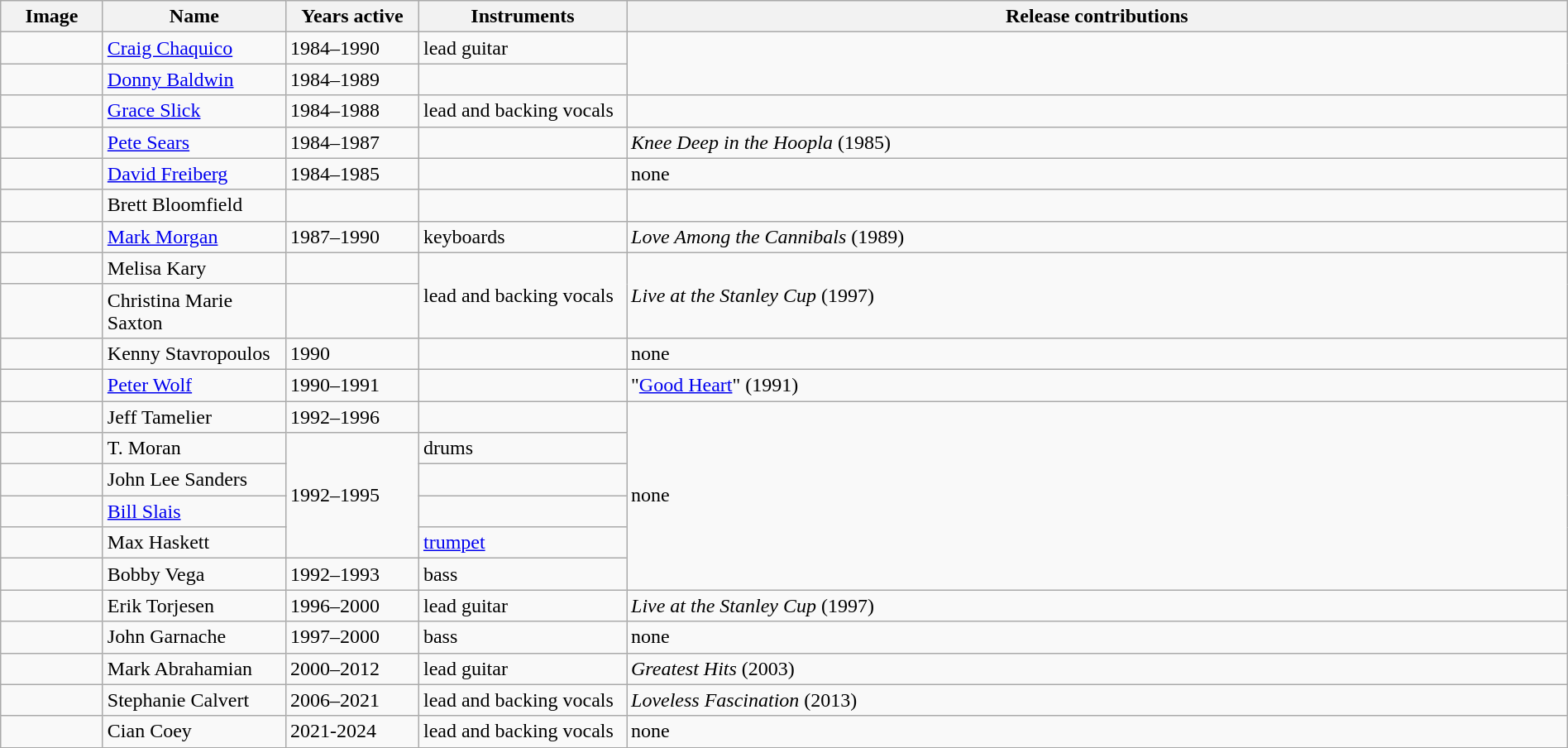<table class="wikitable" border="1" width=100%>
<tr>
<th width="75">Image</th>
<th width="140">Name</th>
<th width="100">Years active</th>
<th width="160">Instruments</th>
<th>Release contributions</th>
</tr>
<tr>
<td></td>
<td><a href='#'>Craig Chaquico</a></td>
<td>1984–1990</td>
<td>lead guitar</td>
<td rowspan="2"></td>
</tr>
<tr>
<td></td>
<td><a href='#'>Donny Baldwin</a></td>
<td>1984–1989</td>
<td></td>
</tr>
<tr>
<td></td>
<td><a href='#'>Grace Slick</a></td>
<td>1984–1988</td>
<td>lead and backing vocals</td>
<td></td>
</tr>
<tr>
<td></td>
<td><a href='#'>Pete Sears</a></td>
<td>1984–1987</td>
<td></td>
<td><em>Knee Deep in the Hoopla</em> (1985)</td>
</tr>
<tr>
<td></td>
<td><a href='#'>David Freiberg</a></td>
<td>1984–1985</td>
<td></td>
<td>none</td>
</tr>
<tr>
<td></td>
<td>Brett Bloomfield</td>
<td></td>
<td></td>
<td></td>
</tr>
<tr>
<td></td>
<td><a href='#'>Mark Morgan</a></td>
<td>1987–1990</td>
<td>keyboards</td>
<td><em>Love Among the Cannibals</em> (1989)</td>
</tr>
<tr>
<td></td>
<td>Melisa Kary</td>
<td></td>
<td rowspan="2">lead and backing vocals</td>
<td rowspan="2"><em>Live at the Stanley Cup</em> (1997)</td>
</tr>
<tr>
<td></td>
<td>Christina Marie Saxton</td>
<td></td>
</tr>
<tr>
<td></td>
<td>Kenny Stavropoulos</td>
<td>1990</td>
<td></td>
<td>none</td>
</tr>
<tr>
<td></td>
<td><a href='#'>Peter Wolf</a></td>
<td>1990–1991</td>
<td></td>
<td>"<a href='#'>Good Heart</a>" (1991)</td>
</tr>
<tr>
<td></td>
<td>Jeff Tamelier</td>
<td>1992–1996</td>
<td></td>
<td rowspan="6">none</td>
</tr>
<tr>
<td></td>
<td>T. Moran</td>
<td rowspan="4">1992–1995</td>
<td>drums</td>
</tr>
<tr>
<td></td>
<td>John Lee Sanders</td>
<td></td>
</tr>
<tr>
<td></td>
<td><a href='#'>Bill Slais</a></td>
<td></td>
</tr>
<tr>
<td></td>
<td>Max Haskett</td>
<td><a href='#'>trumpet</a></td>
</tr>
<tr>
<td></td>
<td>Bobby Vega</td>
<td>1992–1993</td>
<td>bass</td>
</tr>
<tr>
<td></td>
<td>Erik Torjesen</td>
<td>1996–2000</td>
<td>lead guitar</td>
<td><em>Live at the Stanley Cup</em> (1997)</td>
</tr>
<tr>
<td></td>
<td>John Garnache</td>
<td>1997–2000</td>
<td>bass</td>
<td>none</td>
</tr>
<tr>
<td></td>
<td>Mark Abrahamian</td>
<td>2000–2012 </td>
<td>lead guitar</td>
<td><em>Greatest Hits</em> (2003)</td>
</tr>
<tr>
<td></td>
<td>Stephanie Calvert</td>
<td>2006–2021</td>
<td>lead and backing vocals</td>
<td><em>Loveless Fascination</em> (2013)</td>
</tr>
<tr>
<td></td>
<td>Cian Coey</td>
<td>2021-2024</td>
<td>lead and backing vocals</td>
<td>none</td>
</tr>
<tr>
</tr>
</table>
